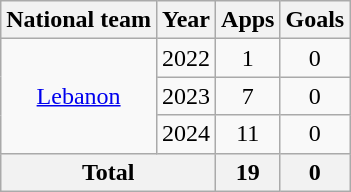<table class="wikitable" style="text-align:center">
<tr>
<th>National team</th>
<th>Year</th>
<th>Apps</th>
<th>Goals</th>
</tr>
<tr>
<td rowspan="3"><a href='#'>Lebanon</a></td>
<td>2022</td>
<td>1</td>
<td>0</td>
</tr>
<tr>
<td>2023</td>
<td>7</td>
<td>0</td>
</tr>
<tr>
<td>2024</td>
<td>11</td>
<td>0</td>
</tr>
<tr>
<th colspan="2">Total</th>
<th>19</th>
<th>0</th>
</tr>
</table>
